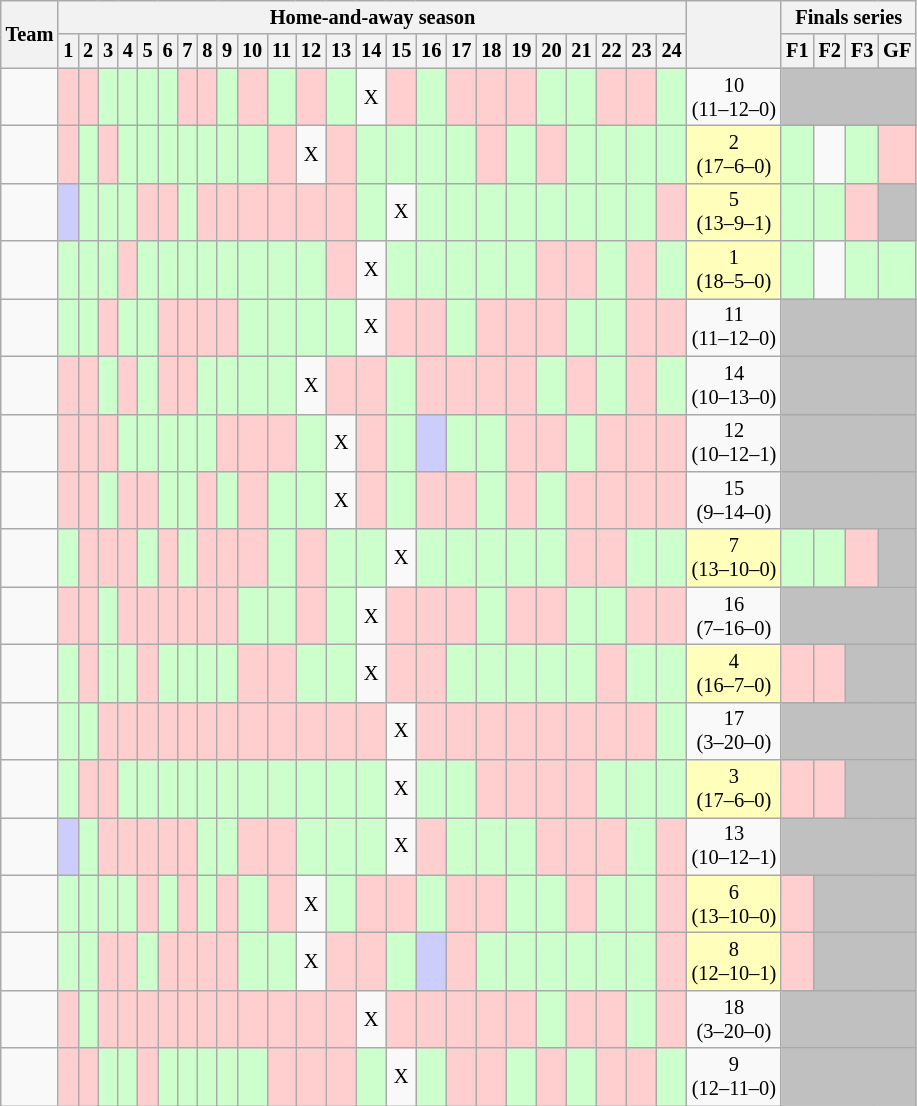<table class="wikitable sortable" style="font-size:85%; text-align:center">
<tr>
<th rowspan=2>Team</th>
<th colspan=24>Home-and-away season</th>
<th rowspan=2></th>
<th colspan=4>Finals series</th>
</tr>
<tr>
<th>1</th>
<th>2</th>
<th>3</th>
<th>4</th>
<th>5</th>
<th>6</th>
<th>7</th>
<th>8</th>
<th>9</th>
<th>10</th>
<th>11</th>
<th>12</th>
<th>13</th>
<th>14</th>
<th>15</th>
<th>16</th>
<th>17</th>
<th>18</th>
<th>19</th>
<th>20</th>
<th>21</th>
<th>22</th>
<th>23</th>
<th>24</th>
<th>F1</th>
<th>F2</th>
<th>F3</th>
<th>GF</th>
</tr>
<tr>
<td align=left></td>
<td bgcolor=FFCFCF></td>
<td bgcolor=FFCFCF><strong></strong></td>
<td bgcolor=CCFFCC></td>
<td bgcolor=CCFFCC><strong></strong></td>
<td bgcolor=CCFFCC><u></u></td>
<td bgcolor=CCFFCC></td>
<td bgcolor=FFCFCF><strong></strong></td>
<td bgcolor=FFCFCF></td>
<td bgcolor=CCFFCC><strong></strong></td>
<td bgcolor=FFCFCF></td>
<td bgcolor=CCFFCC><strong></strong></td>
<td bgcolor=FFCFCF></td>
<td bgcolor=CCFFCC><strong></strong></td>
<td>X</td>
<td bgcolor=FFCFCF></td>
<td bgcolor=CCFFCC><strong></strong></td>
<td bgcolor=FFCFCF></td>
<td bgcolor=FFCFCF><strong></strong></td>
<td bgcolor=FFCFCF></td>
<td bgcolor=CCFFCC><strong></strong></td>
<td bgcolor=CCFFCC><strong></strong></td>
<td bgcolor=FFCFCF></td>
<td bgcolor=FFCFCF><strong></strong></td>
<td bgcolor=CCFFCC></td>
<td>10<br>(11–12–0)</td>
<td colspan=4 bgcolor=C0C0C0></td>
</tr>
<tr>
<td align=left></td>
<td bgcolor=FFCFCF></td>
<td bgcolor=CCFFCC><strong></strong></td>
<td bgcolor=FFCFCF></td>
<td bgcolor=CCFFCC><strong></strong></td>
<td bgcolor=CCFFCC><u></u></td>
<td bgcolor=CCFFCC></td>
<td bgcolor=CCFFCC><strong></strong></td>
<td bgcolor=CCFFCC></td>
<td bgcolor=CCFFCC><strong></strong></td>
<td bgcolor=CCFFCC><strong></strong></td>
<td bgcolor=FFCFCF></td>
<td>X</td>
<td bgcolor=FFCFCF></td>
<td bgcolor=CCFFCC><strong></strong></td>
<td bgcolor=CCFFCC></td>
<td bgcolor=CCFFCC><strong></strong></td>
<td bgcolor=CCFFCC><strong></strong></td>
<td bgcolor=FFCFCF></td>
<td bgcolor=CCFFCC><strong></strong></td>
<td bgcolor=FFCFCF></td>
<td bgcolor=CCFFCC></td>
<td bgcolor=CCFFCC><strong></strong></td>
<td bgcolor=CCFFCC></td>
<td bgcolor=CCFFCC><strong></strong></td>
<td bgcolor=FFFFBB>2<br>(17–6–0)</td>
<td bgcolor=CCFFCC><strong></strong></td>
<td></td>
<td bgcolor=CCFFCC><strong></strong></td>
<td bgcolor=FFCFCF></td>
</tr>
<tr>
<td align=left></td>
<td bgcolor=CCCCFF></td>
<td bgcolor=CCFFCC><strong></strong></td>
<td bgcolor=CCFFCC></td>
<td bgcolor=CCFFCC></td>
<td bgcolor=FFCFCF><u></u></td>
<td bgcolor=FFCFCF><strong></strong></td>
<td bgcolor=CCFFCC></td>
<td bgcolor=FFCFCF><strong></strong></td>
<td bgcolor=FFCFCF><strong></strong></td>
<td bgcolor=FFCFCF><strong></strong></td>
<td bgcolor=FFCFCF></td>
<td bgcolor=FFCFCF></td>
<td bgcolor=FFCFCF><strong></strong></td>
<td bgcolor=CCFFCC><strong></strong></td>
<td>X</td>
<td bgcolor=CCFFCC></td>
<td bgcolor=CCFFCC></td>
<td bgcolor=CCFFCC><strong></strong></td>
<td bgcolor=CCFFCC><strong></strong></td>
<td bgcolor=CCFFCC></td>
<td bgcolor=CCFFCC></td>
<td bgcolor=CCFFCC><strong></strong></td>
<td bgcolor=CCFFCC></td>
<td bgcolor=FFCFCF><strong></strong></td>
<td bgcolor=FFFFBB>5<br>(13–9–1)</td>
<td bgcolor=CCFFCC><strong></strong></td>
<td bgcolor=CCFFCC></td>
<td bgcolor=FFCFCF></td>
<td bgcolor=C0C0C0></td>
</tr>
<tr>
<td align=left></td>
<td bgcolor=CCFFCC></td>
<td bgcolor=CCFFCC><strong></strong></td>
<td bgcolor=CCFFCC><strong></strong></td>
<td bgcolor=FFCFCF></td>
<td bgcolor=CCFFCC><u></u></td>
<td bgcolor=CCFFCC><strong></strong></td>
<td bgcolor=CCFFCC></td>
<td bgcolor=CCFFCC><strong></strong></td>
<td bgcolor=CCFFCC><strong></strong></td>
<td bgcolor=CCFFCC></td>
<td bgcolor=CCFFCC><strong></strong></td>
<td bgcolor=CCFFCC></td>
<td bgcolor=FFCFCF></td>
<td>X</td>
<td bgcolor=CCFFCC><strong></strong></td>
<td bgcolor=CCFFCC></td>
<td bgcolor=CCFFCC></td>
<td bgcolor=CCFFCC><strong></strong></td>
<td bgcolor=CCFFCC></td>
<td bgcolor=FFCFCF><strong></strong></td>
<td bgcolor=FFCFCF></td>
<td bgcolor=CCFFCC><strong></strong></td>
<td bgcolor=FFCFCF><strong></strong></td>
<td bgcolor=CCFFCC></td>
<td bgcolor=FFFFBB>1<br>(18–5–0)</td>
<td bgcolor=CCFFCC><strong></strong></td>
<td></td>
<td bgcolor=CCFFCC><strong></strong></td>
<td bgcolor=CCFFCC><strong></strong></td>
</tr>
<tr>
<td align=left></td>
<td bgcolor=CCFFCC></td>
<td bgcolor=CCFFCC><strong></strong></td>
<td bgcolor=FFCFCF></td>
<td bgcolor=CCFFCC><strong></strong></td>
<td bgcolor=CCFFCC><u></u></td>
<td bgcolor=FFCFCF></td>
<td bgcolor=FFCFCF><strong></strong></td>
<td bgcolor=FFCFCF></td>
<td bgcolor=FFCFCF></td>
<td bgcolor=CCFFCC><strong></strong></td>
<td bgcolor=CCFFCC></td>
<td bgcolor=CCFFCC><strong></strong></td>
<td bgcolor=CCFFCC></td>
<td>X</td>
<td bgcolor=FFCFCF></td>
<td bgcolor=FFCFCF><strong></strong></td>
<td bgcolor=CCFFCC><strong></strong></td>
<td bgcolor=FFCFCF></td>
<td bgcolor=FFCFCF><strong></strong></td>
<td bgcolor=FFCFCF><strong></strong></td>
<td bgcolor=CCFFCC><strong></strong></td>
<td bgcolor=CCFFCC></td>
<td bgcolor=FFCFCF></td>
<td bgcolor=FFCFCF><strong></strong></td>
<td>11<br>(11–12–0)</td>
<td colspan=4 bgcolor=C0C0C0></td>
</tr>
<tr>
<td align=left></td>
<td bgcolor=FFCFCF></td>
<td bgcolor=FFCFCF><strong></strong></td>
<td bgcolor=CCFFCC><strong></strong></td>
<td bgcolor=FFCFCF></td>
<td bgcolor=CCFFCC><u></u></td>
<td bgcolor=FFCFCF><strong></strong></td>
<td bgcolor=FFCFCF></td>
<td bgcolor=CCFFCC><strong></strong></td>
<td bgcolor=CCFFCC></td>
<td bgcolor=CCFFCC><strong></strong></td>
<td bgcolor=CCFFCC></td>
<td>X</td>
<td bgcolor=FFCFCF><strong></strong></td>
<td bgcolor=FFCFCF></td>
<td bgcolor=CCFFCC><strong></strong></td>
<td bgcolor=FFCFCF></td>
<td bgcolor=FFCFCF><strong></strong></td>
<td bgcolor=FFCFCF></td>
<td bgcolor=FFCFCF><strong></strong></td>
<td bgcolor=CCFFCC></td>
<td bgcolor=FFCFCF><strong></strong></td>
<td bgcolor=CCFFCC></td>
<td bgcolor=FFCFCF><strong></strong></td>
<td bgcolor=CCFFCC></td>
<td>14<br>(10–13–0)</td>
<td colspan=4 bgcolor=C0C0C0></td>
</tr>
<tr>
<td align=left></td>
<td bgcolor=FFCFCF><strong></strong></td>
<td bgcolor=FFCFCF></td>
<td bgcolor=FFCFCF></td>
<td bgcolor=CCFFCC><strong></strong></td>
<td bgcolor=CCFFCC><u></u></td>
<td bgcolor=CCFFCC><strong></strong></td>
<td bgcolor=CCFFCC></td>
<td bgcolor=CCFFCC><strong></strong></td>
<td bgcolor=FFCFCF></td>
<td bgcolor=FFCFCF></td>
<td bgcolor=FFCFCF><strong></strong></td>
<td bgcolor=CCFFCC></td>
<td>X</td>
<td bgcolor=FFCFCF></td>
<td bgcolor=CCFFCC><strong></strong></td>
<td bgcolor=CCCCFF></td>
<td bgcolor=CCFFCC><strong></strong></td>
<td bgcolor=CCFFCC><strong></strong></td>
<td bgcolor=FFCFCF></td>
<td bgcolor=FFCFCF><strong></strong></td>
<td bgcolor=CCFFCC><strong></strong></td>
<td bgcolor=FFCFCF></td>
<td bgcolor=FFCFCF></td>
<td bgcolor=FFCFCF><strong></strong></td>
<td>12<br>(10–12–1)</td>
<td colspan=4 bgcolor=C0C0C0></td>
</tr>
<tr>
<td align=left></td>
<td bgcolor=FFCFCF><strong></strong></td>
<td bgcolor=FFCFCF></td>
<td bgcolor=CCFFCC><strong></strong></td>
<td bgcolor=FFCFCF></td>
<td bgcolor=FFCFCF><u></u></td>
<td bgcolor=CCFFCC><strong></strong></td>
<td bgcolor=CCFFCC></td>
<td bgcolor=FFCFCF><strong></strong></td>
<td bgcolor=CCFFCC></td>
<td bgcolor=FFCFCF></td>
<td bgcolor=CCFFCC><strong></strong></td>
<td bgcolor=CCFFCC><strong></strong></td>
<td>X</td>
<td bgcolor=FFCFCF></td>
<td bgcolor=CCFFCC><strong></strong></td>
<td bgcolor=FFCFCF><strong></strong></td>
<td bgcolor=FFCFCF></td>
<td bgcolor=CCFFCC><strong></strong></td>
<td bgcolor=FFCFCF></td>
<td bgcolor=CCFFCC><strong></strong></td>
<td bgcolor=FFCFCF></td>
<td bgcolor=FFCFCF></td>
<td bgcolor=FFCFCF><strong></strong></td>
<td bgcolor=FFCFCF></td>
<td>15<br>(9–14–0)</td>
<td colspan=4 bgcolor=C0C0C0></td>
</tr>
<tr>
<td align=left></td>
<td bgcolor=CCFFCC><strong></strong></td>
<td bgcolor=FFCFCF></td>
<td bgcolor=FFCFCF><strong></strong></td>
<td bgcolor=FFCFCF></td>
<td bgcolor=CCFFCC><u></u></td>
<td bgcolor=FFCFCF><strong></strong></td>
<td bgcolor=CCFFCC></td>
<td bgcolor=FFCFCF><strong></strong></td>
<td bgcolor=FFCFCF></td>
<td bgcolor=FFCFCF><strong></strong></td>
<td bgcolor=CCFFCC></td>
<td bgcolor=FFCFCF><strong></strong></td>
<td bgcolor=CCFFCC></td>
<td bgcolor=CCFFCC><strong></strong></td>
<td>X</td>
<td bgcolor=CCFFCC></td>
<td bgcolor=CCFFCC><strong></strong></td>
<td bgcolor=CCFFCC></td>
<td bgcolor=CCFFCC><strong></strong></td>
<td bgcolor=CCFFCC></td>
<td bgcolor=FFCFCF><strong></strong></td>
<td bgcolor=FFCFCF></td>
<td bgcolor=CCFFCC><strong></strong></td>
<td bgcolor=CCFFCC></td>
<td bgcolor=FFFFBB>7<br>(13–10–0)</td>
<td bgcolor=CCFFCC></td>
<td bgcolor=CCFFCC></td>
<td bgcolor=FFCFCF></td>
<td bgcolor=C0C0C0></td>
</tr>
<tr>
<td align=left></td>
<td bgcolor=FFCFCF><strong></strong></td>
<td bgcolor=FFCFCF></td>
<td bgcolor=CCFFCC><strong></strong></td>
<td bgcolor=FFCFCF></td>
<td bgcolor=FFCFCF><u></u></td>
<td bgcolor=FFCFCF><strong></strong></td>
<td bgcolor=FFCFCF></td>
<td bgcolor=FFCFCF></td>
<td bgcolor=FFCFCF><strong></strong></td>
<td bgcolor=CCFFCC><strong></strong></td>
<td bgcolor=CCFFCC></td>
<td bgcolor=FFCFCF></td>
<td bgcolor=CCFFCC><strong></strong></td>
<td>X</td>
<td bgcolor=FFCFCF></td>
<td bgcolor=FFCFCF><strong></strong></td>
<td bgcolor=FFCFCF></td>
<td bgcolor=CCFFCC></td>
<td bgcolor=FFCFCF></td>
<td bgcolor=FFCFCF><strong></strong></td>
<td bgcolor=CCFFCC><strong></strong></td>
<td bgcolor=CCFFCC><strong></strong></td>
<td bgcolor=FFCFCF></td>
<td bgcolor=FFCFCF><strong></strong></td>
<td>16<br>(7–16–0)</td>
<td colspan=4 bgcolor=C0C0C0></td>
</tr>
<tr>
<td align=left></td>
<td bgcolor=CCFFCC><strong></strong></td>
<td bgcolor=FFCFCF></td>
<td bgcolor=CCFFCC><strong></strong></td>
<td bgcolor=CCFFCC></td>
<td bgcolor=FFCFCF><u></u></td>
<td bgcolor=CCFFCC><strong></strong></td>
<td bgcolor=CCFFCC><strong></strong></td>
<td bgcolor=CCFFCC></td>
<td bgcolor=CCFFCC></td>
<td bgcolor=FFCFCF></td>
<td bgcolor=FFCFCF><strong></strong></td>
<td bgcolor=CCFFCC><strong></strong></td>
<td bgcolor=CCFFCC><strong></strong></td>
<td>X</td>
<td bgcolor=FFCFCF></td>
<td bgcolor=FFCFCF><strong></strong></td>
<td bgcolor=CCFFCC></td>
<td bgcolor=CCFFCC><strong></strong></td>
<td bgcolor=CCFFCC><strong></strong></td>
<td bgcolor=CCFFCC></td>
<td bgcolor=CCFFCC></td>
<td bgcolor=FFCFCF></td>
<td bgcolor=CCFFCC><strong></strong></td>
<td bgcolor=CCFFCC></td>
<td bgcolor=FFFFBB>4<br>(16–7–0)</td>
<td bgcolor=FFCFCF></td>
<td bgcolor=FFCFCF><strong></strong></td>
<td colspan=2 bgcolor=C0C0C0></td>
</tr>
<tr>
<td align=left></td>
<td bgcolor=CCFFCC><strong></strong></td>
<td bgcolor=CCFFCC></td>
<td bgcolor=FFCFCF></td>
<td bgcolor=FFCFCF><strong></strong></td>
<td bgcolor=FFCFCF><u></u></td>
<td bgcolor=FFCFCF></td>
<td bgcolor=FFCFCF></td>
<td bgcolor=FFCFCF><strong></strong></td>
<td bgcolor=FFCFCF><strong></strong></td>
<td bgcolor=FFCFCF><strong></strong></td>
<td bgcolor=FFCFCF></td>
<td bgcolor=FFCFCF></td>
<td bgcolor=FFCFCF><strong></strong></td>
<td bgcolor=FFCFCF><strong></strong></td>
<td>X</td>
<td bgcolor=FFCFCF></td>
<td bgcolor=FFCFCF></td>
<td bgcolor=FFCFCF><strong></strong></td>
<td bgcolor=FFCFCF></td>
<td bgcolor=FFCFCF></td>
<td bgcolor=FFCFCF><strong></strong></td>
<td bgcolor=FFCFCF><strong></strong></td>
<td bgcolor=FFCFCF></td>
<td bgcolor=CCFFCC><strong></strong></td>
<td>17<br>(3–20–0)</td>
<td colspan=4 bgcolor=C0C0C0></td>
</tr>
<tr>
<td align=left></td>
<td bgcolor=CCFFCC><strong></strong></td>
<td bgcolor=FFCFCF></td>
<td bgcolor=FFCFCF><strong></strong></td>
<td bgcolor=CCFFCC></td>
<td bgcolor=CCFFCC><u></u></td>
<td bgcolor=CCFFCC><strong></strong></td>
<td bgcolor=CCFFCC></td>
<td bgcolor=CCFFCC><strong></strong></td>
<td bgcolor=CCFFCC></td>
<td bgcolor=CCFFCC><strong></strong></td>
<td bgcolor=CCFFCC></td>
<td bgcolor=CCFFCC><strong></strong></td>
<td bgcolor=CCFFCC></td>
<td bgcolor=CCFFCC><strong></strong></td>
<td>X</td>
<td bgcolor=CCFFCC></td>
<td bgcolor=CCFFCC><strong></strong></td>
<td bgcolor=FFCFCF></td>
<td bgcolor=FFCFCF><strong></strong></td>
<td bgcolor=FFCFCF></td>
<td bgcolor=FFCFCF></td>
<td bgcolor=CCFFCC><strong></strong></td>
<td bgcolor=CCFFCC></td>
<td bgcolor=CCFFCC><strong></strong></td>
<td bgcolor=FFFFBB>3<br>(17–6–0)</td>
<td bgcolor=FFCFCF></td>
<td bgcolor=FFCFCF><strong></strong></td>
<td colspan=2 bgcolor=C0C0C0></td>
</tr>
<tr>
<td align=left></td>
<td bgcolor=CCCCFF><strong></strong></td>
<td bgcolor=CCFFCC></td>
<td bgcolor=FFCFCF></td>
<td bgcolor=FFCFCF><strong></strong></td>
<td bgcolor=FFCFCF><u></u></td>
<td bgcolor=FFCFCF></td>
<td bgcolor=FFCFCF><strong></strong></td>
<td bgcolor=CCFFCC><strong></strong></td>
<td bgcolor=CCFFCC><strong></strong></td>
<td bgcolor=FFCFCF></td>
<td bgcolor=FFCFCF><strong></strong></td>
<td bgcolor=CCFFCC></td>
<td bgcolor=CCFFCC></td>
<td bgcolor=CCFFCC><strong></strong></td>
<td>X</td>
<td bgcolor=FFCFCF></td>
<td bgcolor=CCFFCC><strong></strong></td>
<td bgcolor=CCFFCC></td>
<td bgcolor=CCFFCC><strong></strong></td>
<td bgcolor=FFCFCF><strong></strong></td>
<td bgcolor=FFCFCF></td>
<td bgcolor=FFCFCF></td>
<td bgcolor=CCFFCC><strong></strong></td>
<td bgcolor=FFCFCF></td>
<td>13<br>(10–12–1)</td>
<td colspan=4 bgcolor=C0C0C0></td>
</tr>
<tr>
<td align=left></td>
<td bgcolor=CCFFCC><strong></strong></td>
<td bgcolor=CCFFCC></td>
<td bgcolor=CCFFCC><strong></strong></td>
<td bgcolor=CCFFCC><strong></strong></td>
<td bgcolor=FFCFCF><u></u></td>
<td bgcolor=CCFFCC></td>
<td bgcolor=FFCFCF><strong></strong></td>
<td bgcolor=CCFFCC></td>
<td bgcolor=FFCFCF></td>
<td bgcolor=CCFFCC></td>
<td bgcolor=FFCFCF><strong></strong></td>
<td>X</td>
<td bgcolor=CCFFCC></td>
<td bgcolor=FFCFCF></td>
<td bgcolor=FFCFCF><strong></strong></td>
<td bgcolor=CCFFCC></td>
<td bgcolor=FFCFCF><strong></strong></td>
<td bgcolor=FFCFCF></td>
<td bgcolor=CCFFCC><strong></strong></td>
<td bgcolor=CCFFCC></td>
<td bgcolor=FFCFCF><strong></strong></td>
<td bgcolor=CCFFCC><strong></strong></td>
<td bgcolor=CCFFCC><strong></strong></td>
<td bgcolor=FFCFCF></td>
<td bgcolor=FFFFBB>6<br>(13–10–0)</td>
<td bgcolor=FFCFCF><strong></strong></td>
<td colspan=3 bgcolor=C0C0C0></td>
</tr>
<tr>
<td align=left></td>
<td bgcolor=CCFFCC></td>
<td bgcolor=CCFFCC><strong></strong></td>
<td bgcolor=FFCFCF></td>
<td bgcolor=FFCFCF><strong></strong></td>
<td bgcolor=CCFFCC><u></u></td>
<td bgcolor=FFCFCF></td>
<td bgcolor=FFCFCF><strong></strong></td>
<td bgcolor=FFCFCF></td>
<td bgcolor=FFCFCF><strong></strong></td>
<td bgcolor=CCFFCC></td>
<td bgcolor=CCFFCC><strong></strong></td>
<td>X</td>
<td bgcolor=FFCFCF><strong></strong></td>
<td bgcolor=FFCFCF></td>
<td bgcolor=CCFFCC><strong></strong></td>
<td bgcolor=CCCCFF><strong></strong></td>
<td bgcolor=FFCFCF></td>
<td bgcolor=CCFFCC><strong></strong></td>
<td bgcolor=CCFFCC></td>
<td bgcolor=CCFFCC></td>
<td bgcolor=CCFFCC></td>
<td bgcolor=CCFFCC><strong></strong></td>
<td bgcolor=CCFFCC></td>
<td bgcolor=FFCFCF><strong></strong></td>
<td bgcolor=FFFFBB>8<br>(12–10–1)</td>
<td bgcolor=FFCFCF></td>
<td colspan=3 bgcolor=C0C0C0></td>
</tr>
<tr>
<td align=left></td>
<td bgcolor=FFCFCF></td>
<td bgcolor=CCFFCC><strong></strong></td>
<td bgcolor=FFCFCF></td>
<td bgcolor=FFCFCF><strong></strong></td>
<td bgcolor=FFCFCF><u></u></td>
<td bgcolor=FFCFCF></td>
<td bgcolor=FFCFCF><strong></strong></td>
<td bgcolor=FFCFCF></td>
<td bgcolor=FFCFCF><strong></strong></td>
<td bgcolor=FFCFCF></td>
<td bgcolor=FFCFCF><strong></strong></td>
<td bgcolor=FFCFCF><strong></strong></td>
<td bgcolor=FFCFCF></td>
<td>X</td>
<td bgcolor=FFCFCF></td>
<td bgcolor=FFCFCF><strong></strong></td>
<td bgcolor=FFCFCF></td>
<td bgcolor=FFCFCF><strong></strong></td>
<td bgcolor=FFCFCF></td>
<td bgcolor=CCFFCC><strong></strong></td>
<td bgcolor=FFCFCF></td>
<td bgcolor=FFCFCF><strong></strong></td>
<td bgcolor=CCFFCC></td>
<td bgcolor=FFCFCF><strong></strong></td>
<td>18<br>(3–20–0)</td>
<td colspan=4 bgcolor=C0C0C0></td>
</tr>
<tr>
<td align=left></td>
<td bgcolor=FFCFCF></td>
<td bgcolor=FFCFCF><strong></strong></td>
<td bgcolor=CCFFCC><strong></strong></td>
<td bgcolor=CCFFCC></td>
<td bgcolor=FFCFCF><u></u></td>
<td bgcolor=CCFFCC></td>
<td bgcolor=CCFFCC><strong></strong></td>
<td bgcolor=CCFFCC></td>
<td bgcolor=CCFFCC></td>
<td bgcolor=CCFFCC><strong></strong></td>
<td bgcolor=FFCFCF></td>
<td bgcolor=FFCFCF><strong></strong></td>
<td bgcolor=FFCFCF><strong></strong></td>
<td bgcolor=CCFFCC></td>
<td>X</td>
<td bgcolor=CCFFCC><strong></strong></td>
<td bgcolor=FFCFCF><strong></strong></td>
<td bgcolor=FFCFCF></td>
<td bgcolor=CCFFCC></td>
<td bgcolor=FFCFCF><strong></strong></td>
<td bgcolor=CCFFCC><strong></strong></td>
<td bgcolor=FFCFCF></td>
<td bgcolor=FFCFCF><strong></strong></td>
<td bgcolor=CCFFCC></td>
<td>9<br>(12–11–0)</td>
<td colspan=4 bgcolor=C0C0C0></td>
</tr>
</table>
